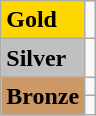<table class="wikitable">
<tr>
<td bgcolor="gold"><strong>Gold</strong></td>
<td></td>
</tr>
<tr>
<td bgcolor="silver"><strong>Silver</strong></td>
<td></td>
</tr>
<tr>
<td rowspan="2" bgcolor="#cc9966"><strong>Bronze</strong></td>
<td></td>
</tr>
<tr>
<td></td>
</tr>
</table>
